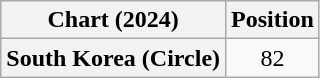<table class="wikitable plainrowheaders" style="text-align:center">
<tr>
<th scope="col">Chart (2024)</th>
<th scope="col">Position</th>
</tr>
<tr>
<th scope="row">South Korea (Circle)</th>
<td>82</td>
</tr>
</table>
